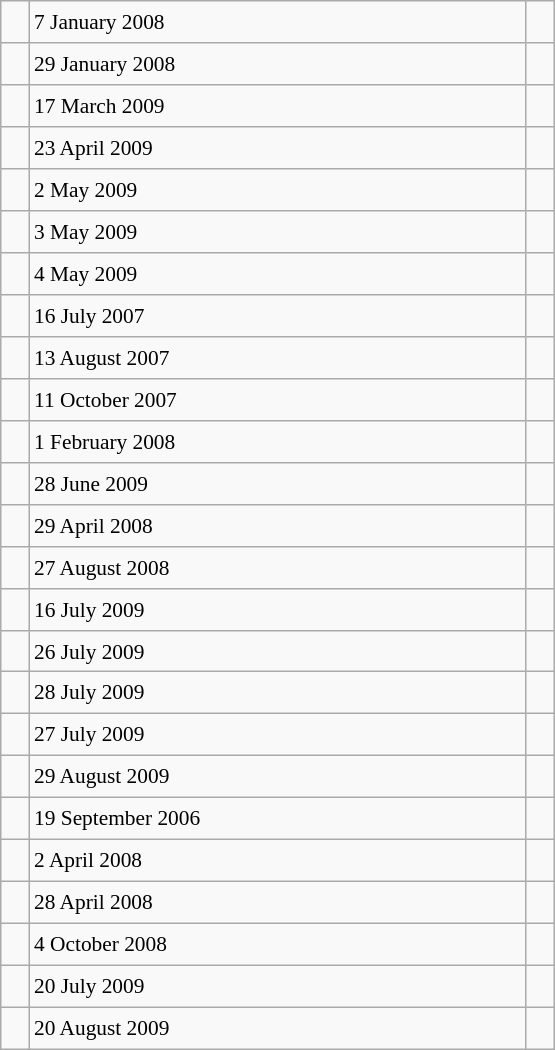<table class="wikitable" style="font-size: 89%; float: left; width: 26em; margin-right: 1em; height: 700px">
<tr>
<td></td>
<td>7 January 2008</td>
<td></td>
</tr>
<tr>
<td></td>
<td>29 January 2008</td>
<td></td>
</tr>
<tr>
<td></td>
<td>17 March 2009</td>
<td></td>
</tr>
<tr>
<td></td>
<td>23 April 2009</td>
<td></td>
</tr>
<tr>
<td></td>
<td>2 May 2009</td>
<td></td>
</tr>
<tr>
<td></td>
<td>3 May 2009</td>
<td></td>
</tr>
<tr>
<td></td>
<td>4 May 2009</td>
<td></td>
</tr>
<tr>
<td></td>
<td>16 July 2007</td>
<td></td>
</tr>
<tr>
<td></td>
<td>13 August 2007</td>
<td></td>
</tr>
<tr>
<td></td>
<td>11 October 2007</td>
<td></td>
</tr>
<tr>
<td></td>
<td>1 February 2008</td>
<td></td>
</tr>
<tr>
<td></td>
<td>28 June 2009</td>
<td></td>
</tr>
<tr>
<td></td>
<td>29 April 2008</td>
<td></td>
</tr>
<tr>
<td></td>
<td>27 August 2008</td>
<td></td>
</tr>
<tr>
<td></td>
<td>16 July 2009</td>
<td></td>
</tr>
<tr>
<td></td>
<td>26 July 2009</td>
<td></td>
</tr>
<tr>
<td></td>
<td>28 July 2009</td>
<td></td>
</tr>
<tr>
<td></td>
<td>27 July 2009</td>
<td></td>
</tr>
<tr>
<td></td>
<td>29 August 2009</td>
<td></td>
</tr>
<tr>
<td></td>
<td>19 September 2006</td>
<td></td>
</tr>
<tr>
<td></td>
<td>2 April 2008</td>
<td></td>
</tr>
<tr>
<td></td>
<td>28 April 2008</td>
<td></td>
</tr>
<tr>
<td></td>
<td>4 October 2008</td>
<td></td>
</tr>
<tr>
<td></td>
<td>20 July 2009</td>
<td></td>
</tr>
<tr>
<td></td>
<td>20 August 2009</td>
<td></td>
</tr>
</table>
